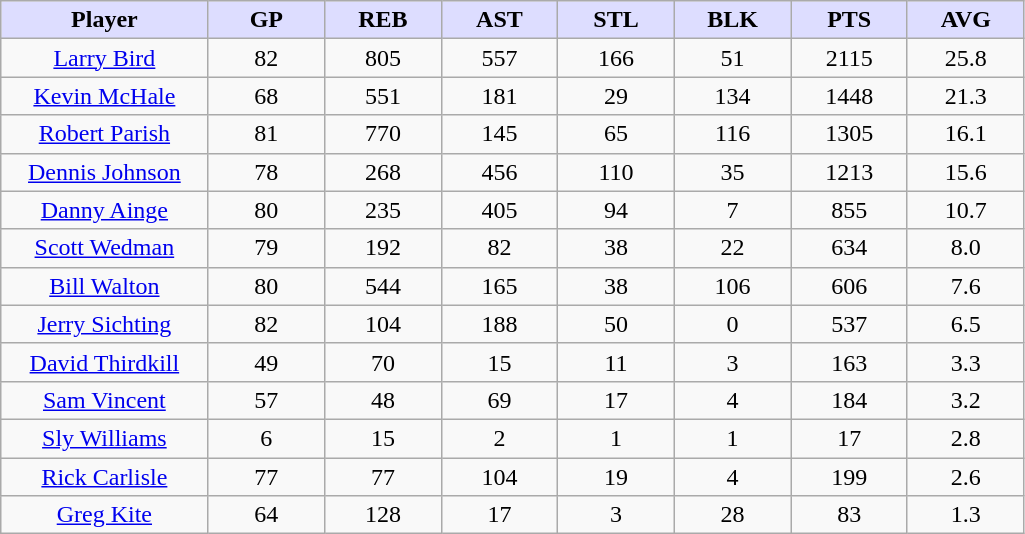<table class="wikitable sortable">
<tr>
<th style="background:#ddf; width:16%;">Player</th>
<th style="background:#ddf; width:9%;">GP</th>
<th style="background:#ddf; width:9%;">REB</th>
<th style="background:#ddf; width:9%;">AST</th>
<th style="background:#ddf; width:9%;">STL</th>
<th style="background:#ddf; width:9%;">BLK</th>
<th style="background:#ddf; width:9%;">PTS</th>
<th style="background:#ddf; width:9%;">AVG</th>
</tr>
<tr style="text-align:center;">
<td><a href='#'>Larry Bird</a></td>
<td>82</td>
<td>805</td>
<td>557</td>
<td>166</td>
<td>51</td>
<td>2115</td>
<td>25.8</td>
</tr>
<tr style="text-align:center;">
<td><a href='#'>Kevin McHale</a></td>
<td>68</td>
<td>551</td>
<td>181</td>
<td>29</td>
<td>134</td>
<td>1448</td>
<td>21.3</td>
</tr>
<tr style="text-align:center;">
<td><a href='#'>Robert Parish</a></td>
<td>81</td>
<td>770</td>
<td>145</td>
<td>65</td>
<td>116</td>
<td>1305</td>
<td>16.1</td>
</tr>
<tr style="text-align:center;">
<td><a href='#'>Dennis Johnson</a></td>
<td>78</td>
<td>268</td>
<td>456</td>
<td>110</td>
<td>35</td>
<td>1213</td>
<td>15.6</td>
</tr>
<tr style="text-align:center;">
<td><a href='#'>Danny Ainge</a></td>
<td>80</td>
<td>235</td>
<td>405</td>
<td>94</td>
<td>7</td>
<td>855</td>
<td>10.7</td>
</tr>
<tr style="text-align:center;">
<td><a href='#'>Scott Wedman</a></td>
<td>79</td>
<td>192</td>
<td>82</td>
<td>38</td>
<td>22</td>
<td>634</td>
<td>8.0</td>
</tr>
<tr style="text-align:center;">
<td><a href='#'>Bill Walton</a></td>
<td>80</td>
<td>544</td>
<td>165</td>
<td>38</td>
<td>106</td>
<td>606</td>
<td>7.6</td>
</tr>
<tr style="text-align:center;">
<td><a href='#'>Jerry Sichting</a></td>
<td>82</td>
<td>104</td>
<td>188</td>
<td>50</td>
<td>0</td>
<td>537</td>
<td>6.5</td>
</tr>
<tr style="text-align:center;">
<td><a href='#'>David Thirdkill</a></td>
<td>49</td>
<td>70</td>
<td>15</td>
<td>11</td>
<td>3</td>
<td>163</td>
<td>3.3</td>
</tr>
<tr style="text-align:center;">
<td><a href='#'>Sam Vincent</a></td>
<td>57</td>
<td>48</td>
<td>69</td>
<td>17</td>
<td>4</td>
<td>184</td>
<td>3.2</td>
</tr>
<tr style="text-align:center;">
<td><a href='#'>Sly Williams</a></td>
<td>6</td>
<td>15</td>
<td>2</td>
<td>1</td>
<td>1</td>
<td>17</td>
<td>2.8</td>
</tr>
<tr style="text-align:center;">
<td><a href='#'>Rick Carlisle</a></td>
<td>77</td>
<td>77</td>
<td>104</td>
<td>19</td>
<td>4</td>
<td>199</td>
<td>2.6</td>
</tr>
<tr style="text-align:center;">
<td><a href='#'>Greg Kite</a></td>
<td>64</td>
<td>128</td>
<td>17</td>
<td>3</td>
<td>28</td>
<td>83</td>
<td>1.3</td>
</tr>
</table>
